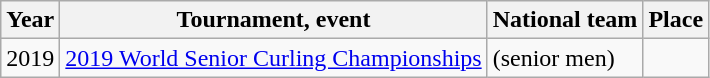<table class="wikitable">
<tr>
<th scope="col">Year</th>
<th scope="col">Tournament, event</th>
<th scope="col">National team</th>
<th scope="col">Place</th>
</tr>
<tr>
<td>2019</td>
<td><a href='#'>2019 World Senior Curling Championships</a></td>
<td> (senior men)</td>
<td></td>
</tr>
</table>
